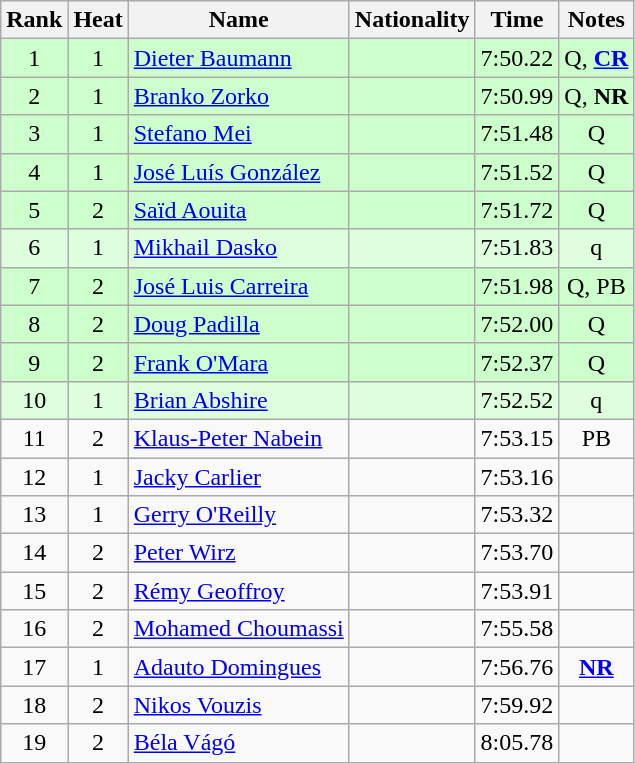<table class="wikitable sortable" style="text-align:center">
<tr>
<th>Rank</th>
<th>Heat</th>
<th>Name</th>
<th>Nationality</th>
<th>Time</th>
<th>Notes</th>
</tr>
<tr bgcolor=ccffcc>
<td>1</td>
<td>1</td>
<td align="left"><a href='#'>Dieter Baumann</a></td>
<td align=left></td>
<td>7:50.22</td>
<td>Q, <strong><a href='#'>CR</a></strong></td>
</tr>
<tr bgcolor=ccffcc>
<td>2</td>
<td>1</td>
<td align="left"><a href='#'>Branko Zorko</a></td>
<td align=left></td>
<td>7:50.99</td>
<td>Q, <strong>NR</strong></td>
</tr>
<tr bgcolor=ccffcc>
<td>3</td>
<td>1</td>
<td align="left"><a href='#'>Stefano Mei</a></td>
<td align=left></td>
<td>7:51.48</td>
<td>Q</td>
</tr>
<tr bgcolor=ccffcc>
<td>4</td>
<td>1</td>
<td align="left"><a href='#'>José Luís González</a></td>
<td align=left></td>
<td>7:51.52</td>
<td>Q</td>
</tr>
<tr bgcolor=ccffcc>
<td>5</td>
<td>2</td>
<td align="left"><a href='#'>Saïd Aouita</a></td>
<td align=left></td>
<td>7:51.72</td>
<td>Q</td>
</tr>
<tr bgcolor=ddffdd>
<td>6</td>
<td>1</td>
<td align="left"><a href='#'>Mikhail Dasko</a></td>
<td align=left></td>
<td>7:51.83</td>
<td>q</td>
</tr>
<tr bgcolor=ccffcc>
<td>7</td>
<td>2</td>
<td align="left"><a href='#'>José Luis Carreira</a></td>
<td align=left></td>
<td>7:51.98</td>
<td>Q, PB</td>
</tr>
<tr bgcolor=ccffcc>
<td>8</td>
<td>2</td>
<td align="left"><a href='#'>Doug Padilla</a></td>
<td align=left></td>
<td>7:52.00</td>
<td>Q</td>
</tr>
<tr bgcolor=ccffcc>
<td>9</td>
<td>2</td>
<td align="left"><a href='#'>Frank O'Mara</a></td>
<td align=left></td>
<td>7:52.37</td>
<td>Q</td>
</tr>
<tr bgcolor=ddffdd>
<td>10</td>
<td>1</td>
<td align="left"><a href='#'>Brian Abshire</a></td>
<td align=left></td>
<td>7:52.52</td>
<td>q</td>
</tr>
<tr>
<td>11</td>
<td>2</td>
<td align="left"><a href='#'>Klaus-Peter Nabein</a></td>
<td align=left></td>
<td>7:53.15</td>
<td>PB</td>
</tr>
<tr>
<td>12</td>
<td>1</td>
<td align="left"><a href='#'>Jacky Carlier</a></td>
<td align=left></td>
<td>7:53.16</td>
<td></td>
</tr>
<tr>
<td>13</td>
<td>1</td>
<td align="left"><a href='#'>Gerry O'Reilly</a></td>
<td align=left></td>
<td>7:53.32</td>
<td></td>
</tr>
<tr>
<td>14</td>
<td>2</td>
<td align="left"><a href='#'>Peter Wirz</a></td>
<td align=left></td>
<td>7:53.70</td>
<td></td>
</tr>
<tr>
<td>15</td>
<td>2</td>
<td align="left"><a href='#'>Rémy Geoffroy</a></td>
<td align=left></td>
<td>7:53.91</td>
<td></td>
</tr>
<tr>
<td>16</td>
<td>2</td>
<td align="left"><a href='#'>Mohamed Choumassi</a></td>
<td align=left></td>
<td>7:55.58</td>
<td></td>
</tr>
<tr>
<td>17</td>
<td>1</td>
<td align="left"><a href='#'>Adauto Domingues</a></td>
<td align=left></td>
<td>7:56.76</td>
<td><strong><a href='#'>NR</a></strong></td>
</tr>
<tr>
<td>18</td>
<td>2</td>
<td align="left"><a href='#'>Nikos Vouzis</a></td>
<td align=left></td>
<td>7:59.92</td>
<td></td>
</tr>
<tr>
<td>19</td>
<td>2</td>
<td align="left"><a href='#'>Béla Vágó</a></td>
<td align=left></td>
<td>8:05.78</td>
<td></td>
</tr>
</table>
